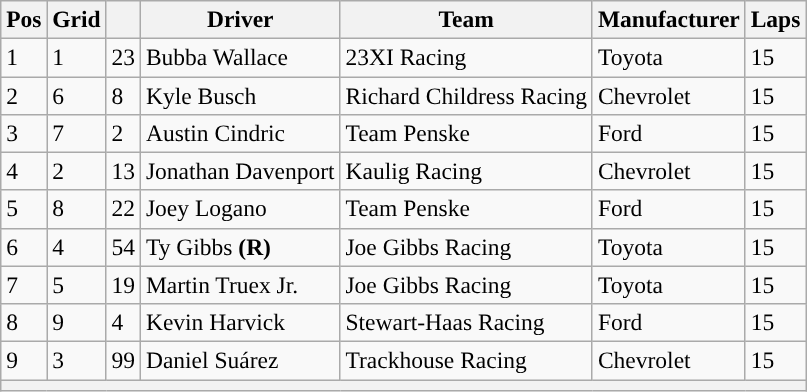<table class="wikitable" style="font-size:98%">
<tr>
<th>Pos</th>
<th>Grid</th>
<th></th>
<th>Driver</th>
<th>Team</th>
<th>Manufacturer</th>
<th>Laps</th>
</tr>
<tr>
<td>1</td>
<td>1</td>
<td>23</td>
<td>Bubba Wallace</td>
<td>23XI Racing</td>
<td>Toyota</td>
<td>15</td>
</tr>
<tr>
<td>2</td>
<td>6</td>
<td>8</td>
<td>Kyle Busch</td>
<td>Richard Childress Racing</td>
<td>Chevrolet</td>
<td>15</td>
</tr>
<tr>
<td>3</td>
<td>7</td>
<td>2</td>
<td>Austin Cindric</td>
<td>Team Penske</td>
<td>Ford</td>
<td>15</td>
</tr>
<tr>
<td>4</td>
<td>2</td>
<td>13</td>
<td>Jonathan Davenport</td>
<td>Kaulig Racing</td>
<td>Chevrolet</td>
<td>15</td>
</tr>
<tr>
<td>5</td>
<td>8</td>
<td>22</td>
<td>Joey Logano</td>
<td>Team Penske</td>
<td>Ford</td>
<td>15</td>
</tr>
<tr>
<td>6</td>
<td>4</td>
<td>54</td>
<td>Ty Gibbs <strong>(R)</strong></td>
<td>Joe Gibbs Racing</td>
<td>Toyota</td>
<td>15</td>
</tr>
<tr>
<td>7</td>
<td>5</td>
<td>19</td>
<td>Martin Truex Jr.</td>
<td>Joe Gibbs Racing</td>
<td>Toyota</td>
<td>15</td>
</tr>
<tr>
<td>8</td>
<td>9</td>
<td>4</td>
<td>Kevin Harvick</td>
<td>Stewart-Haas Racing</td>
<td>Ford</td>
<td>15</td>
</tr>
<tr>
<td>9</td>
<td>3</td>
<td>99</td>
<td>Daniel Suárez</td>
<td>Trackhouse Racing</td>
<td>Chevrolet</td>
<td>15</td>
</tr>
<tr>
<th colspan="7"></th>
</tr>
</table>
